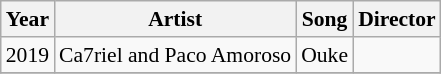<table class="wikitable" style="font-size: 90%;">
<tr>
<th>Year</th>
<th>Artist</th>
<th>Song</th>
<th>Director</th>
</tr>
<tr>
<td>2019</td>
<td>Ca7riel and Paco Amoroso</td>
<td>Ouke</td>
<td></td>
</tr>
<tr>
</tr>
</table>
